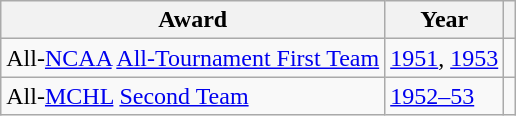<table class="wikitable">
<tr>
<th>Award</th>
<th>Year</th>
<th></th>
</tr>
<tr>
<td>All-<a href='#'>NCAA</a> <a href='#'>All-Tournament First Team</a></td>
<td><a href='#'>1951</a>, <a href='#'>1953</a></td>
<td></td>
</tr>
<tr>
<td>All-<a href='#'>MCHL</a> <a href='#'>Second Team</a></td>
<td><a href='#'>1952–53</a></td>
<td></td>
</tr>
</table>
